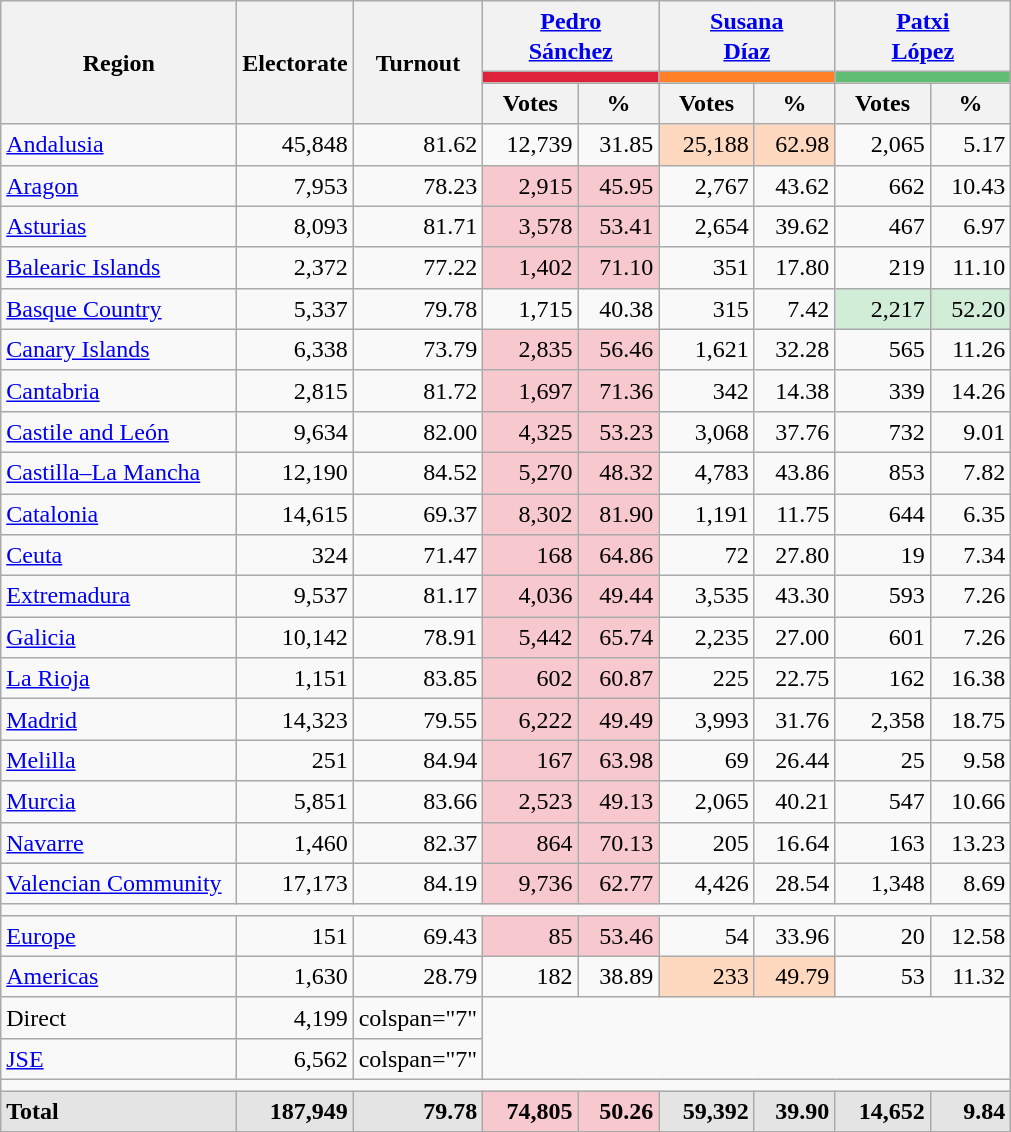<table class="wikitable sortable" style="text-align:right; line-height:20px;">
<tr>
<th width="150" rowspan="3">Region</th>
<th rowspan="3">Electorate</th>
<th rowspan="3">Turnout</th>
<th colspan="2" width="110" class="unsortable"><a href='#'>Pedro<br>Sánchez</a></th>
<th colspan="2" width="110" class="unsortable"><a href='#'>Susana<br>Díaz</a></th>
<th colspan="2" width="110" class="unsortable"><a href='#'>Patxi<br>López</a></th>
</tr>
<tr>
<th colspan="2" style="color:inherit;background:#DD2239;"></th>
<th colspan="2" style="color:inherit;background:#FF7F27;"></th>
<th colspan="2" style="color:inherit;background:#5FBE74;"></th>
</tr>
<tr>
<th data-sort-type="number">Votes</th>
<th data-sort-type="number">%</th>
<th data-sort-type="number">Votes</th>
<th data-sort-type="number">%</th>
<th data-sort-type="number">Votes</th>
<th data-sort-type="number">%</th>
</tr>
<tr>
<td align="left"><a href='#'>Andalusia</a></td>
<td>45,848</td>
<td>81.62</td>
<td>12,739</td>
<td>31.85</td>
<td style="color:inherit;background:#FFD9BF;">25,188</td>
<td style="color:inherit;background:#FFD9BF;">62.98</td>
<td>2,065</td>
<td>5.17</td>
</tr>
<tr>
<td align="left"><a href='#'>Aragon</a></td>
<td>7,953</td>
<td>78.23</td>
<td style="color:inherit;background:#F7C8CE;">2,915</td>
<td style="color:inherit;background:#F7C8CE;">45.95</td>
<td>2,767</td>
<td>43.62</td>
<td>662</td>
<td>10.43</td>
</tr>
<tr>
<td align="left"><a href='#'>Asturias</a></td>
<td>8,093</td>
<td>81.71</td>
<td style="color:inherit;background:#F7C8CE;">3,578</td>
<td style="color:inherit;background:#F7C8CE;">53.41</td>
<td>2,654</td>
<td>39.62</td>
<td>467</td>
<td>6.97</td>
</tr>
<tr>
<td align="left"><a href='#'>Balearic Islands</a></td>
<td>2,372</td>
<td>77.22</td>
<td style="color:inherit;background:#F7C8CE;">1,402</td>
<td style="color:inherit;background:#F7C8CE;">71.10</td>
<td>351</td>
<td>17.80</td>
<td>219</td>
<td>11.10</td>
</tr>
<tr>
<td align="left"><a href='#'>Basque Country</a></td>
<td>5,337</td>
<td>79.78</td>
<td>1,715</td>
<td>40.38</td>
<td>315</td>
<td>7.42</td>
<td style="color:inherit;background:#D1EDD8;">2,217</td>
<td style="color:inherit;background:#D1EDD8;">52.20</td>
</tr>
<tr>
<td align="left"><a href='#'>Canary Islands</a></td>
<td>6,338</td>
<td>73.79</td>
<td style="color:inherit;background:#F7C8CE;">2,835</td>
<td style="color:inherit;background:#F7C8CE;">56.46</td>
<td>1,621</td>
<td>32.28</td>
<td>565</td>
<td>11.26</td>
</tr>
<tr>
<td align="left"><a href='#'>Cantabria</a></td>
<td>2,815</td>
<td>81.72</td>
<td style="color:inherit;background:#F7C8CE;">1,697</td>
<td style="color:inherit;background:#F7C8CE;">71.36</td>
<td>342</td>
<td>14.38</td>
<td>339</td>
<td>14.26</td>
</tr>
<tr>
<td align="left"><a href='#'>Castile and León</a></td>
<td>9,634</td>
<td>82.00</td>
<td style="color:inherit;background:#F7C8CE;">4,325</td>
<td style="color:inherit;background:#F7C8CE;">53.23</td>
<td>3,068</td>
<td>37.76</td>
<td>732</td>
<td>9.01</td>
</tr>
<tr>
<td align="left"><a href='#'>Castilla–La Mancha</a></td>
<td>12,190</td>
<td>84.52</td>
<td style="color:inherit;background:#F7C8CE;">5,270</td>
<td style="color:inherit;background:#F7C8CE;">48.32</td>
<td>4,783</td>
<td>43.86</td>
<td>853</td>
<td>7.82</td>
</tr>
<tr>
<td align="left"><a href='#'>Catalonia</a></td>
<td>14,615</td>
<td>69.37</td>
<td style="color:inherit;background:#F7C8CE;">8,302</td>
<td style="color:inherit;background:#F7C8CE;">81.90</td>
<td>1,191</td>
<td>11.75</td>
<td>644</td>
<td>6.35</td>
</tr>
<tr>
<td align="left"><a href='#'>Ceuta</a></td>
<td>324</td>
<td>71.47</td>
<td style="color:inherit;background:#F7C8CE;">168</td>
<td style="color:inherit;background:#F7C8CE;">64.86</td>
<td>72</td>
<td>27.80</td>
<td>19</td>
<td>7.34</td>
</tr>
<tr>
<td align="left"><a href='#'>Extremadura</a></td>
<td>9,537</td>
<td>81.17</td>
<td style="color:inherit;background:#F7C8CE;">4,036</td>
<td style="color:inherit;background:#F7C8CE;">49.44</td>
<td>3,535</td>
<td>43.30</td>
<td>593</td>
<td>7.26</td>
</tr>
<tr>
<td align="left"><a href='#'>Galicia</a></td>
<td>10,142</td>
<td>78.91</td>
<td style="color:inherit;background:#F7C8CE;">5,442</td>
<td style="color:inherit;background:#F7C8CE;">65.74</td>
<td>2,235</td>
<td>27.00</td>
<td>601</td>
<td>7.26</td>
</tr>
<tr>
<td align="left"><a href='#'>La Rioja</a></td>
<td>1,151</td>
<td>83.85</td>
<td style="color:inherit;background:#F7C8CE;">602</td>
<td style="color:inherit;background:#F7C8CE;">60.87</td>
<td>225</td>
<td>22.75</td>
<td>162</td>
<td>16.38</td>
</tr>
<tr>
<td align="left"><a href='#'>Madrid</a></td>
<td>14,323</td>
<td>79.55</td>
<td style="color:inherit;background:#F7C8CE;">6,222</td>
<td style="color:inherit;background:#F7C8CE;">49.49</td>
<td>3,993</td>
<td>31.76</td>
<td>2,358</td>
<td>18.75</td>
</tr>
<tr>
<td align="left"><a href='#'>Melilla</a></td>
<td>251</td>
<td>84.94</td>
<td style="color:inherit;background:#F7C8CE;">167</td>
<td style="color:inherit;background:#F7C8CE;">63.98</td>
<td>69</td>
<td>26.44</td>
<td>25</td>
<td>9.58</td>
</tr>
<tr>
<td align="left"><a href='#'>Murcia</a></td>
<td>5,851</td>
<td>83.66</td>
<td style="color:inherit;background:#F7C8CE;">2,523</td>
<td style="color:inherit;background:#F7C8CE;">49.13</td>
<td>2,065</td>
<td>40.21</td>
<td>547</td>
<td>10.66</td>
</tr>
<tr>
<td align="left"><a href='#'>Navarre</a></td>
<td>1,460</td>
<td>82.37</td>
<td style="color:inherit;background:#F7C8CE;">864</td>
<td style="color:inherit;background:#F7C8CE;">70.13</td>
<td>205</td>
<td>16.64</td>
<td>163</td>
<td>13.23</td>
</tr>
<tr>
<td align="left"><a href='#'>Valencian Community</a></td>
<td>17,173</td>
<td>84.19</td>
<td style="color:inherit;background:#F7C8CE;">9,736</td>
<td style="color:inherit;background:#F7C8CE;">62.77</td>
<td>4,426</td>
<td>28.54</td>
<td>1,348</td>
<td>8.69</td>
</tr>
<tr>
<td colspan="9"></td>
</tr>
<tr>
<td align="left"><a href='#'>Europe</a></td>
<td>151</td>
<td>69.43</td>
<td style="color:inherit;background:#F7C8CE;">85</td>
<td style="color:inherit;background:#F7C8CE;">53.46</td>
<td>54</td>
<td>33.96</td>
<td>20</td>
<td>12.58</td>
</tr>
<tr>
<td align="left"><a href='#'>Americas</a></td>
<td>1,630</td>
<td>28.79</td>
<td>182</td>
<td>38.89</td>
<td style="color:inherit;background:#FFD9BF;">233</td>
<td style="color:inherit;background:#FFD9BF;">49.79</td>
<td>53</td>
<td>11.32</td>
</tr>
<tr>
<td align="left">Direct</td>
<td>4,199</td>
<td>colspan="7" </td>
</tr>
<tr>
<td align="left"><a href='#'>JSE</a></td>
<td>6,562</td>
<td>colspan="7" </td>
</tr>
<tr>
<td colspan="9"></td>
</tr>
<tr style="font-weight:bold; background:#E4E4E4;">
<td align="left">Total</td>
<td>187,949</td>
<td>79.78</td>
<td style="color:inherit;background:#F7C8CE;">74,805</td>
<td style="color:inherit;background:#F7C8CE;">50.26</td>
<td>59,392</td>
<td>39.90</td>
<td>14,652</td>
<td>9.84</td>
</tr>
</table>
